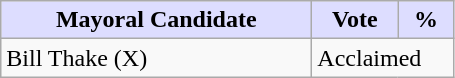<table class="wikitable">
<tr>
<th style="background:#ddf; width:200px;">Mayoral Candidate </th>
<th style="background:#ddf; width:50px;">Vote</th>
<th style="background:#ddf; width:30px;">%</th>
</tr>
<tr>
<td>Bill Thake (X)</td>
<td colspan="2">Acclaimed</td>
</tr>
</table>
